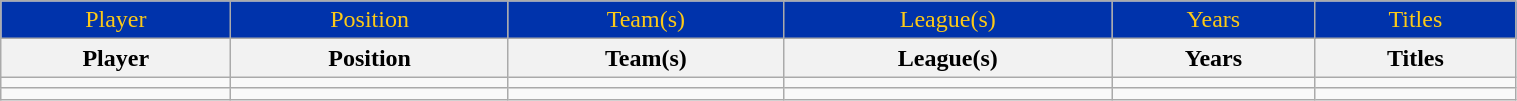<table class="wikitable" width="80%">
<tr align="center" style=" background:#0033AB;color:#FCC917;">
<td>Player</td>
<td>Position</td>
<td>Team(s)</td>
<td>League(s)</td>
<td>Years</td>
<td>Titles</td>
</tr>
<tr align="center" bgcolor="">
<th>Player</th>
<th>Position</th>
<th>Team(s)</th>
<th>League(s)</th>
<th>Years</th>
<th>Titles</th>
</tr>
<tr align="center" bgcolor="">
<td></td>
<td></td>
<td></td>
<td></td>
<td></td>
<td></td>
</tr>
<tr align="center" bgcolor="">
<td></td>
<td></td>
<td></td>
<td></td>
<td></td>
<td></td>
</tr>
</table>
